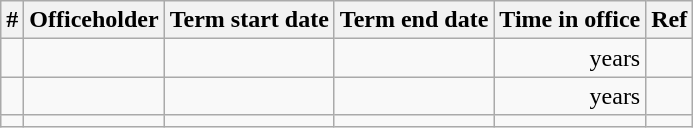<table class='wikitable sortable'>
<tr>
<th>#</th>
<th>Officeholder</th>
<th>Term start date</th>
<th>Term end date</th>
<th>Time in office</th>
<th class="unsortable">Ref</th>
</tr>
<tr>
<td align=center></td>
<td></td>
<td align=center></td>
<td align=center></td>
<td align=right> years</td>
<td></td>
</tr>
<tr>
<td align=center></td>
<td></td>
<td align=center></td>
<td align=center></td>
<td align=right> years</td>
<td></td>
</tr>
<tr>
<td align=center></td>
<td></td>
<td align=center></td>
<td align=center></td>
<td></td>
<td></td>
</tr>
</table>
